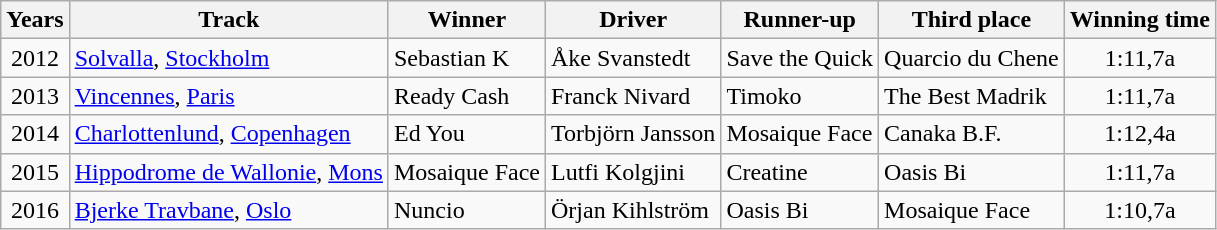<table class="wikitable">
<tr>
<th>Years</th>
<th>Track</th>
<th>Winner</th>
<th>Driver</th>
<th>Runner-up</th>
<th>Third place</th>
<th>Winning time</th>
</tr>
<tr>
<td align=center>2012</td>
<td> <a href='#'>Solvalla</a>, <a href='#'>Stockholm</a></td>
<td> Sebastian K</td>
<td>Åke Svanstedt</td>
<td> Save the Quick</td>
<td> Quarcio du Chene</td>
<td align=center>1:11,7a</td>
</tr>
<tr>
<td align=center>2013</td>
<td> <a href='#'>Vincennes</a>, <a href='#'>Paris</a></td>
<td> Ready Cash</td>
<td>Franck Nivard</td>
<td> Timoko</td>
<td> The Best Madrik</td>
<td align=center>1:11,7a</td>
</tr>
<tr>
<td align=center>2014</td>
<td> <a href='#'>Charlottenlund</a>, <a href='#'>Copenhagen</a></td>
<td> Ed You</td>
<td>Torbjörn Jansson</td>
<td> Mosaique Face</td>
<td> Canaka B.F.</td>
<td align=center>1:12,4a</td>
</tr>
<tr>
<td align=center>2015</td>
<td> <a href='#'>Hippodrome de Wallonie</a>, <a href='#'>Mons</a></td>
<td> Mosaique Face</td>
<td>Lutfi Kolgjini</td>
<td> Creatine</td>
<td> Oasis Bi</td>
<td align=center>1:11,7a</td>
</tr>
<tr>
<td align=center>2016</td>
<td> <a href='#'>Bjerke Travbane</a>, <a href='#'>Oslo</a></td>
<td> Nuncio</td>
<td>Örjan Kihlström</td>
<td> Oasis Bi</td>
<td> Mosaique Face</td>
<td align=center>1:10,7a</td>
</tr>
</table>
